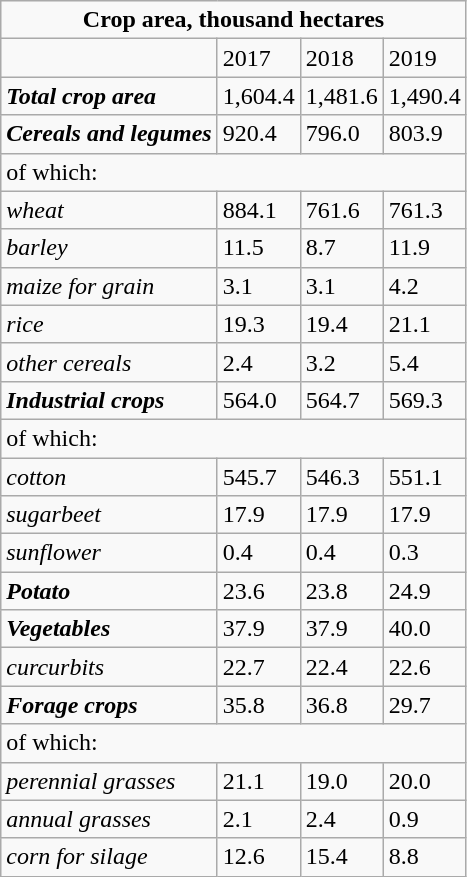<table class="wikitable">
<tr>
<td colspan="4" align="center"><strong>Crop  area, thousand hectares</strong></td>
</tr>
<tr>
<td></td>
<td>2017</td>
<td>2018</td>
<td>2019</td>
</tr>
<tr>
<td align="left"><strong><em>Total  crop area</em></strong></td>
<td>1,604.4</td>
<td>1,481.6</td>
<td>1,490.4</td>
</tr>
<tr>
<td align="left"><strong><em>Cereals and legumes</em></strong></td>
<td>920.4</td>
<td>796.0</td>
<td>803.9</td>
</tr>
<tr>
<td colspan="4" align="left">of which:</td>
</tr>
<tr>
<td align="left"><em>wheat</em></td>
<td>884.1</td>
<td>761.6</td>
<td>761.3</td>
</tr>
<tr>
<td><em>barley</em></td>
<td>11.5</td>
<td>8.7</td>
<td>11.9</td>
</tr>
<tr>
<td><em>maize  for grain</em></td>
<td>3.1</td>
<td>3.1</td>
<td>4.2</td>
</tr>
<tr>
<td><em>rice</em></td>
<td>19.3</td>
<td>19.4</td>
<td>21.1</td>
</tr>
<tr>
<td><em>other cereals</em></td>
<td>2.4</td>
<td>3.2</td>
<td>5.4</td>
</tr>
<tr>
<td><strong><em>Industrial  crops</em></strong></td>
<td>564.0</td>
<td>564.7</td>
<td>569.3</td>
</tr>
<tr>
<td colspan="4" align="left">of  which:</td>
</tr>
<tr>
<td><em>cotton</em></td>
<td>545.7</td>
<td>546.3</td>
<td>551.1</td>
</tr>
<tr>
<td><em>sugarbeet</em></td>
<td>17.9</td>
<td>17.9</td>
<td>17.9</td>
</tr>
<tr>
<td><em>sunflower</em></td>
<td>0.4</td>
<td>0.4</td>
<td>0.3</td>
</tr>
<tr>
<td><strong><em>Potato</em></strong></td>
<td>23.6</td>
<td>23.8</td>
<td>24.9</td>
</tr>
<tr>
<td><strong><em>Vegetables</em></strong></td>
<td>37.9</td>
<td>37.9</td>
<td>40.0</td>
</tr>
<tr>
<td><em>curcurbits</em></td>
<td>22.7</td>
<td>22.4</td>
<td>22.6</td>
</tr>
<tr>
<td><strong><em>Forage crops</em></strong></td>
<td>35.8</td>
<td>36.8</td>
<td>29.7</td>
</tr>
<tr>
<td colspan="4" align="left">of which:</td>
</tr>
<tr>
<td><em>perennial  grasses</em></td>
<td>21.1</td>
<td>19.0</td>
<td>20.0</td>
</tr>
<tr>
<td><em>annual  grasses</em></td>
<td>2.1</td>
<td>2.4</td>
<td>0.9</td>
</tr>
<tr>
<td><em>corn  for silage</em></td>
<td>12.6</td>
<td>15.4</td>
<td>8.8</td>
</tr>
</table>
